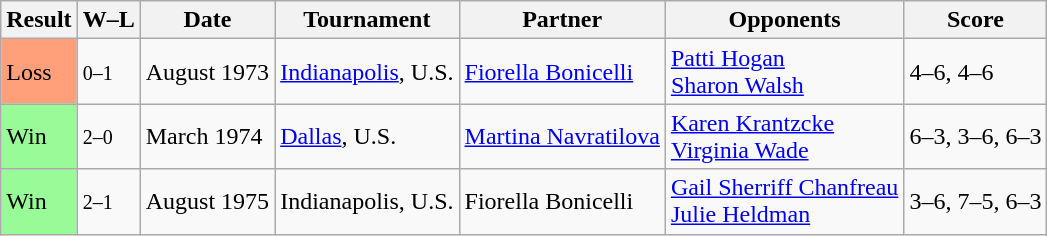<table class="sortable wikitable">
<tr>
<th>Result</th>
<th class="unsortable">W–L</th>
<th>Date</th>
<th>Tournament</th>
<th>Partner</th>
<th>Opponents</th>
<th class="unsortable">Score</th>
</tr>
<tr>
<td style="background:#FFA07A;">Loss</td>
<td><small>0–1</small></td>
<td>August 1973</td>
<td><a href='#'>Indianapolis</a>, U.S.</td>
<td> <a href='#'>Fiorella Bonicelli</a></td>
<td> <a href='#'>Patti Hogan</a><br> <a href='#'>Sharon Walsh</a></td>
<td>4–6, 4–6</td>
</tr>
<tr>
<td style="background:#98FB98;">Win</td>
<td><small>2–0</small></td>
<td>March 1974</td>
<td><a href='#'>Dallas</a>, U.S.</td>
<td> <a href='#'>Martina Navratilova</a></td>
<td> <a href='#'>Karen Krantzcke</a><br> <a href='#'>Virginia Wade</a></td>
<td>6–3, 3–6, 6–3</td>
</tr>
<tr>
<td style="background:#98FB98;">Win</td>
<td><small>2–1</small></td>
<td>August 1975</td>
<td>Indianapolis, U.S.</td>
<td> Fiorella Bonicelli</td>
<td> <a href='#'>Gail Sherriff Chanfreau</a><br> <a href='#'>Julie Heldman</a></td>
<td>3–6, 7–5, 6–3</td>
</tr>
</table>
